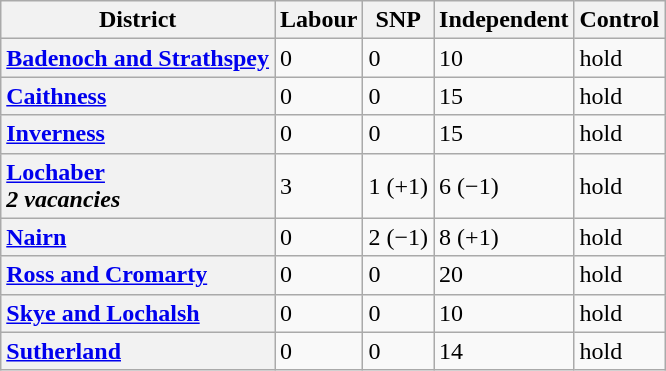<table class="wikitable">
<tr>
<th scope="col">District</th>
<th scope="col">Labour</th>
<th scope="col">SNP</th>
<th scope="col">Independent</th>
<th scope="col" colspan=2>Control<br></th>
</tr>
<tr>
<th scope="row" style="text-align: left;"><a href='#'>Badenoch and Strathspey</a></th>
<td>0</td>
<td>0</td>
<td>10</td>
<td> hold</td>
</tr>
<tr>
<th scope="row" style="text-align: left;"><a href='#'>Caithness</a></th>
<td>0</td>
<td>0</td>
<td>15</td>
<td> hold</td>
</tr>
<tr>
<th scope="row" style="text-align: left;"><a href='#'>Inverness</a></th>
<td>0</td>
<td>0</td>
<td>15</td>
<td> hold</td>
</tr>
<tr>
<th scope="row" style="text-align: left;"><a href='#'>Lochaber</a><br><em>2 vacancies</em></th>
<td>3</td>
<td>1 (+1)</td>
<td>6 (−1)</td>
<td> hold</td>
</tr>
<tr>
<th scope="row" style="text-align: left;"><a href='#'>Nairn</a></th>
<td>0</td>
<td>2 (−1)</td>
<td>8 (+1)</td>
<td> hold</td>
</tr>
<tr>
<th scope="row" style="text-align: left;"><a href='#'>Ross and Cromarty</a></th>
<td>0</td>
<td>0</td>
<td>20</td>
<td> hold</td>
</tr>
<tr>
<th scope="row" style="text-align: left;"><a href='#'>Skye and Lochalsh</a></th>
<td>0</td>
<td>0</td>
<td>10</td>
<td> hold</td>
</tr>
<tr>
<th scope="row" style="text-align: left;"><a href='#'>Sutherland</a></th>
<td>0</td>
<td>0</td>
<td>14</td>
<td> hold</td>
</tr>
</table>
